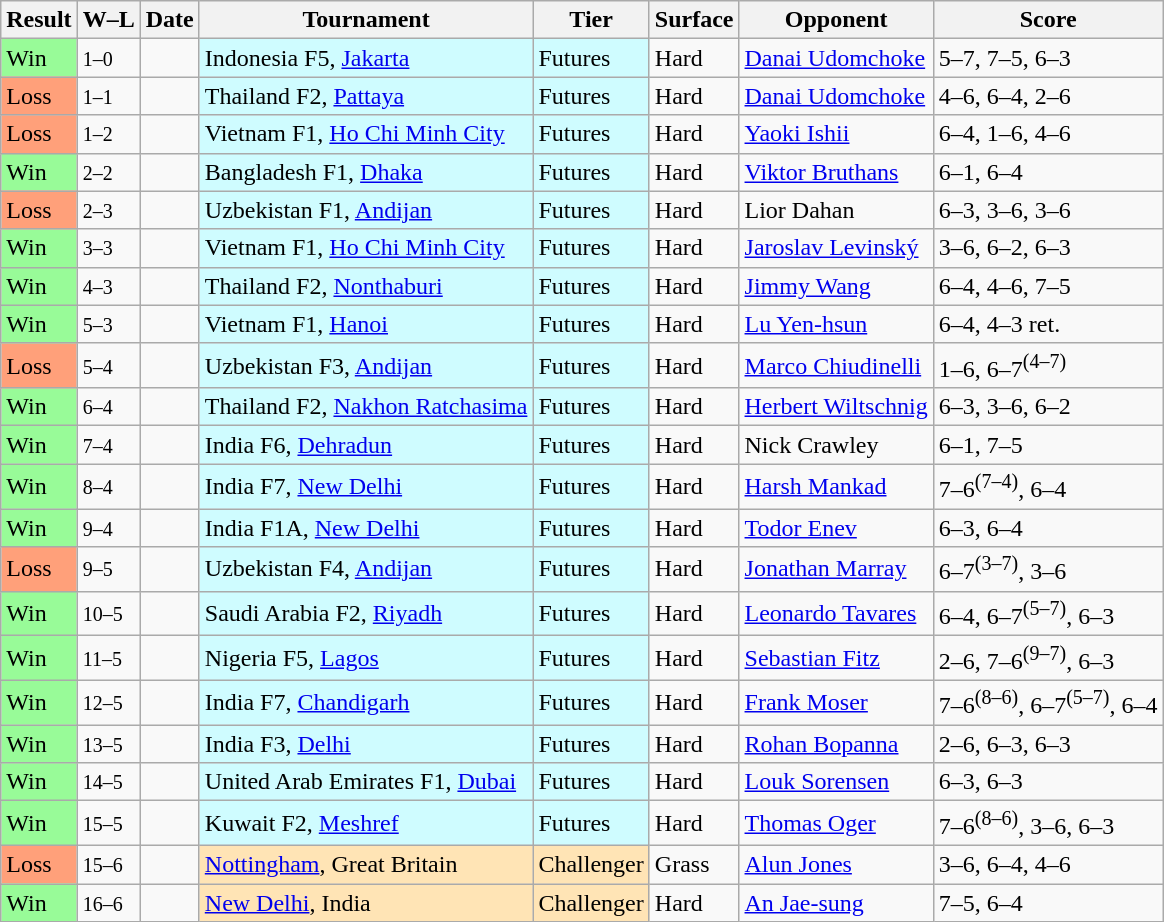<table class="sortable wikitable">
<tr>
<th>Result</th>
<th class="unsortable">W–L</th>
<th>Date</th>
<th>Tournament</th>
<th>Tier</th>
<th>Surface</th>
<th>Opponent</th>
<th class="unsortable">Score</th>
</tr>
<tr>
<td bgcolor=#98fb98>Win</td>
<td><small>1–0</small></td>
<td></td>
<td style="background:#cffcff;">Indonesia F5, <a href='#'>Jakarta</a></td>
<td style="background:#cffcff;">Futures</td>
<td>Hard</td>
<td> <a href='#'>Danai Udomchoke</a></td>
<td>5–7, 7–5, 6–3</td>
</tr>
<tr>
<td bgcolor=FFA07A>Loss</td>
<td><small>1–1</small></td>
<td></td>
<td style="background:#cffcff;">Thailand F2, <a href='#'>Pattaya</a></td>
<td style="background:#cffcff;">Futures</td>
<td>Hard</td>
<td> <a href='#'>Danai Udomchoke</a></td>
<td>4–6, 6–4, 2–6</td>
</tr>
<tr>
<td bgcolor=FFA07A>Loss</td>
<td><small>1–2</small></td>
<td></td>
<td style="background:#cffcff;">Vietnam F1, <a href='#'>Ho Chi Minh City</a></td>
<td style="background:#cffcff;">Futures</td>
<td>Hard</td>
<td> <a href='#'>Yaoki Ishii</a></td>
<td>6–4, 1–6, 4–6</td>
</tr>
<tr>
<td bgcolor=#98fb98>Win</td>
<td><small>2–2</small></td>
<td></td>
<td style="background:#cffcff;">Bangladesh F1, <a href='#'>Dhaka</a></td>
<td style="background:#cffcff;">Futures</td>
<td>Hard</td>
<td> <a href='#'>Viktor Bruthans</a></td>
<td>6–1, 6–4</td>
</tr>
<tr>
<td bgcolor=FFA07A>Loss</td>
<td><small>2–3</small></td>
<td></td>
<td style="background:#cffcff;">Uzbekistan F1, <a href='#'>Andijan</a></td>
<td style="background:#cffcff;">Futures</td>
<td>Hard</td>
<td> Lior Dahan</td>
<td>6–3, 3–6, 3–6</td>
</tr>
<tr>
<td bgcolor=#98fb98>Win</td>
<td><small>3–3</small></td>
<td></td>
<td style="background:#cffcff;">Vietnam F1, <a href='#'>Ho Chi Minh City</a></td>
<td style="background:#cffcff;">Futures</td>
<td>Hard</td>
<td> <a href='#'>Jaroslav Levinský</a></td>
<td>3–6, 6–2, 6–3</td>
</tr>
<tr>
<td bgcolor=#98fb98>Win</td>
<td><small>4–3</small></td>
<td></td>
<td style="background:#cffcff;">Thailand F2, <a href='#'>Nonthaburi</a></td>
<td style="background:#cffcff;">Futures</td>
<td>Hard</td>
<td> <a href='#'>Jimmy Wang</a></td>
<td>6–4, 4–6, 7–5</td>
</tr>
<tr>
<td bgcolor=#98fb98>Win</td>
<td><small>5–3</small></td>
<td></td>
<td style="background:#cffcff;">Vietnam F1, <a href='#'>Hanoi</a></td>
<td style="background:#cffcff;">Futures</td>
<td>Hard</td>
<td> <a href='#'>Lu Yen-hsun</a></td>
<td>6–4, 4–3 ret.</td>
</tr>
<tr>
<td bgcolor=FFA07A>Loss</td>
<td><small>5–4</small></td>
<td></td>
<td style="background:#cffcff;">Uzbekistan F3, <a href='#'>Andijan</a></td>
<td style="background:#cffcff;">Futures</td>
<td>Hard</td>
<td> <a href='#'>Marco Chiudinelli</a></td>
<td>1–6, 6–7<sup>(4–7)</sup></td>
</tr>
<tr>
<td bgcolor=#98fb98>Win</td>
<td><small>6–4</small></td>
<td></td>
<td style="background:#cffcff;">Thailand F2, <a href='#'>Nakhon Ratchasima</a></td>
<td style="background:#cffcff;">Futures</td>
<td>Hard</td>
<td> <a href='#'>Herbert Wiltschnig</a></td>
<td>6–3, 3–6, 6–2</td>
</tr>
<tr>
<td bgcolor=#98fb98>Win</td>
<td><small>7–4</small></td>
<td></td>
<td style="background:#cffcff;">India F6, <a href='#'>Dehradun</a></td>
<td style="background:#cffcff;">Futures</td>
<td>Hard</td>
<td> Nick Crawley</td>
<td>6–1, 7–5</td>
</tr>
<tr>
<td bgcolor=#98fb98>Win</td>
<td><small>8–4</small></td>
<td></td>
<td style="background:#cffcff;">India F7, <a href='#'>New Delhi</a></td>
<td style="background:#cffcff;">Futures</td>
<td>Hard</td>
<td> <a href='#'>Harsh Mankad</a></td>
<td>7–6<sup>(7–4)</sup>, 6–4</td>
</tr>
<tr>
<td bgcolor=#98fb98>Win</td>
<td><small>9–4</small></td>
<td></td>
<td style="background:#cffcff;">India F1A, <a href='#'>New Delhi</a></td>
<td style="background:#cffcff;">Futures</td>
<td>Hard</td>
<td> <a href='#'>Todor Enev</a></td>
<td>6–3, 6–4</td>
</tr>
<tr>
<td bgcolor=FFA07A>Loss</td>
<td><small>9–5</small></td>
<td></td>
<td style="background:#cffcff;">Uzbekistan F4, <a href='#'>Andijan</a></td>
<td style="background:#cffcff;">Futures</td>
<td>Hard</td>
<td> <a href='#'>Jonathan Marray</a></td>
<td>6–7<sup>(3–7)</sup>, 3–6</td>
</tr>
<tr>
<td bgcolor=#98fb98>Win</td>
<td><small>10–5</small></td>
<td></td>
<td style="background:#cffcff;">Saudi Arabia F2, <a href='#'>Riyadh</a></td>
<td style="background:#cffcff;">Futures</td>
<td>Hard</td>
<td> <a href='#'>Leonardo Tavares</a></td>
<td>6–4, 6–7<sup>(5–7)</sup>, 6–3</td>
</tr>
<tr>
<td bgcolor=#98fb98>Win</td>
<td><small>11–5</small></td>
<td></td>
<td style="background:#cffcff;">Nigeria F5, <a href='#'>Lagos</a></td>
<td style="background:#cffcff;">Futures</td>
<td>Hard</td>
<td> <a href='#'>Sebastian Fitz</a></td>
<td>2–6, 7–6<sup>(9–7)</sup>, 6–3</td>
</tr>
<tr>
<td bgcolor=#98fb98>Win</td>
<td><small>12–5</small></td>
<td></td>
<td style="background:#cffcff;">India F7, <a href='#'>Chandigarh</a></td>
<td style="background:#cffcff;">Futures</td>
<td>Hard</td>
<td> <a href='#'>Frank Moser</a></td>
<td>7–6<sup>(8–6)</sup>, 6–7<sup>(5–7)</sup>, 6–4</td>
</tr>
<tr>
<td bgcolor=#98fb98>Win</td>
<td><small>13–5</small></td>
<td></td>
<td style="background:#cffcff;">India F3, <a href='#'>Delhi</a></td>
<td style="background:#cffcff;">Futures</td>
<td>Hard</td>
<td> <a href='#'>Rohan Bopanna</a></td>
<td>2–6, 6–3, 6–3</td>
</tr>
<tr>
<td bgcolor=#98fb98>Win</td>
<td><small>14–5</small></td>
<td></td>
<td style="background:#cffcff;">United Arab Emirates F1, <a href='#'>Dubai</a></td>
<td style="background:#cffcff;">Futures</td>
<td>Hard</td>
<td> <a href='#'>Louk Sorensen</a></td>
<td>6–3, 6–3</td>
</tr>
<tr>
<td bgcolor=#98fb98>Win</td>
<td><small>15–5</small></td>
<td></td>
<td style="background:#cffcff;">Kuwait F2, <a href='#'>Meshref</a></td>
<td style="background:#cffcff;">Futures</td>
<td>Hard</td>
<td> <a href='#'>Thomas Oger</a></td>
<td>7–6<sup>(8–6)</sup>, 3–6, 6–3</td>
</tr>
<tr>
<td bgcolor=FFA07A>Loss</td>
<td><small>15–6</small></td>
<td></td>
<td style="background:moccasin;"><a href='#'>Nottingham</a>, Great Britain</td>
<td style="background:moccasin;">Challenger</td>
<td>Grass</td>
<td> <a href='#'>Alun Jones</a></td>
<td>3–6, 6–4, 4–6</td>
</tr>
<tr>
<td bgcolor=#98fb98>Win</td>
<td><small>16–6</small></td>
<td></td>
<td style="background:moccasin;"><a href='#'>New Delhi</a>, India</td>
<td style="background:moccasin;">Challenger</td>
<td>Hard</td>
<td> <a href='#'>An Jae-sung</a></td>
<td>7–5, 6–4</td>
</tr>
</table>
